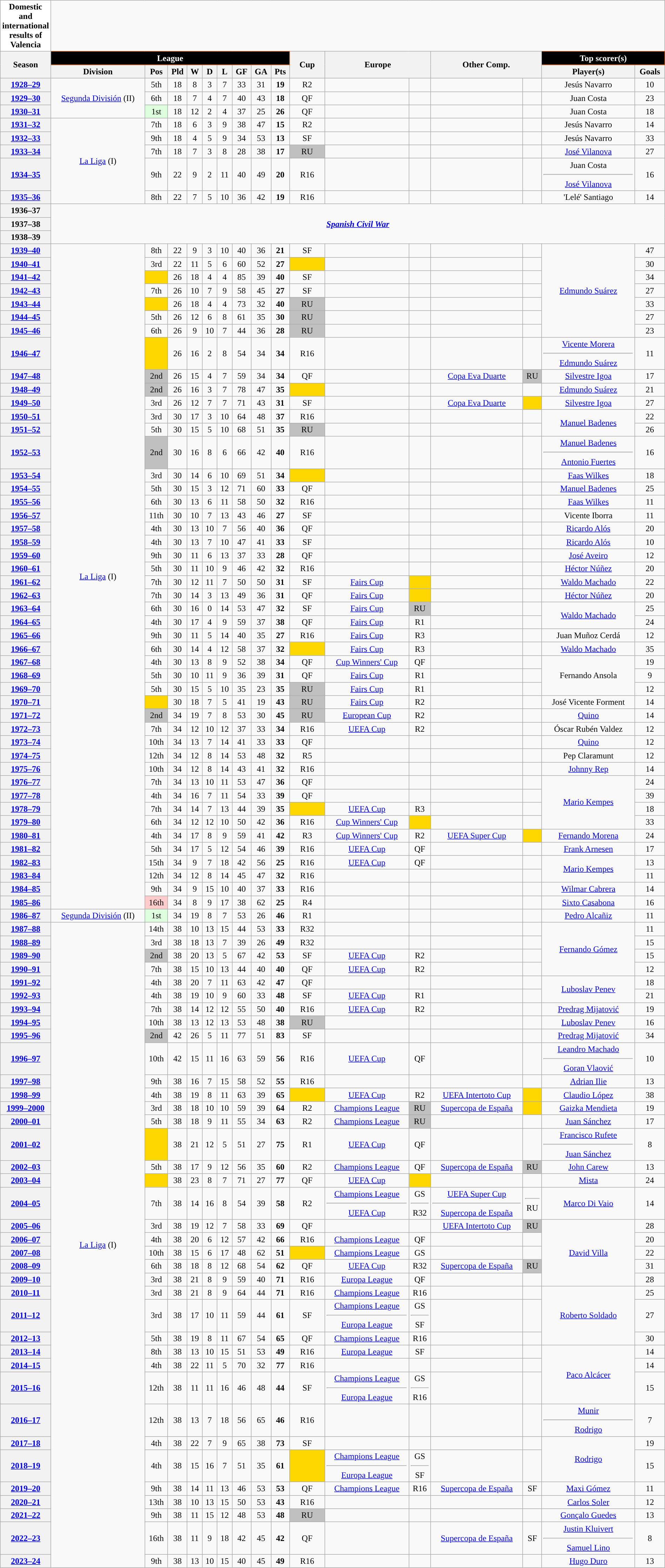<table class="wikitable" style="width: 100%; text-align: center;">
<tr>
<th style="background:#FFFFFF; color:#000000; ">Domestic and international results of Valencia</th>
</tr>
<tr>
<th rowspan=2 width="60"align=center>Season</th>
<th colspan=9 style="color:white; background: black; border:1px solid #E86100;">League</th>
<th rowspan=2 width="60"align=center>Cup</th>
<th rowspan=2 colspan=2>Europe</th>
<th rowspan=2 colspan=2>Other Comp.</th>
<th colspan=2 style="color:white; background: black; border:1px solid #E86100;">Top scorer(s)</th>
</tr>
<tr>
<th>Division</th>
<th>Pos</th>
<th>Pld</th>
<th>W</th>
<th>D</th>
<th>L</th>
<th>GF</th>
<th>GA</th>
<th>Pts</th>
<th>Player(s)</th>
<th>Goals</th>
</tr>
<tr>
<th rowspan=1><a href='#'>1928–29</a></th>
<td rowspan=3><a href='#'>Segunda División</a> (II)</td>
<td rowspan=1>5th</td>
<td rowspan=1>18</td>
<td rowspan=1>8</td>
<td rowspan=1>3</td>
<td rowspan=1>7</td>
<td rowspan=1>33</td>
<td rowspan=1>31</td>
<td rowspan=1><strong>19</strong></td>
<td rowspan=1>R2</td>
<td rowspan=1></td>
<td rowspan=1></td>
<td rowspan=1></td>
<td rowspan=1></td>
<td rowspan=1>Jesús Navarro</td>
<td rowspan=1>10</td>
</tr>
<tr>
<th rowspan=1><a href='#'>1929–30</a></th>
<td rowspan=1>6th</td>
<td rowspan=1>18</td>
<td rowspan=1>7</td>
<td rowspan=1>4</td>
<td rowspan=1>7</td>
<td rowspan=1>40</td>
<td rowspan=1>43</td>
<td rowspan=1><strong>18</strong></td>
<td rowspan=1>QF</td>
<td rowspan=1></td>
<td rowspan=1></td>
<td rowspan=1></td>
<td rowspan=1></td>
<td rowspan=1>Juan Costa</td>
<td rowspan=1>23</td>
</tr>
<tr>
<th rowspan=1><a href='#'>1930–31</a></th>
<td rowspan=1 bgcolor="#DDFFDD">1st</td>
<td rowspan=1>18</td>
<td rowspan=1>12</td>
<td rowspan=1>2</td>
<td rowspan=1>4</td>
<td rowspan=1>37</td>
<td rowspan=1>25</td>
<td rowspan=1><strong>26</strong></td>
<td rowspan=1>QF</td>
<td rowspan=1></td>
<td rowspan=1></td>
<td rowspan=1></td>
<td rowspan=1></td>
<td rowspan=1>Juan Costa</td>
<td rowspan=1>18</td>
</tr>
<tr>
<th rowspan=1><a href='#'>1931–32</a></th>
<td rowspan=5><a href='#'>La Liga</a> (I)</td>
<td rowspan=1>7th</td>
<td rowspan=1>18</td>
<td rowspan=1>6</td>
<td rowspan=1>3</td>
<td rowspan=1>9</td>
<td rowspan=1>38</td>
<td rowspan=1>47</td>
<td rowspan=1><strong>15</strong></td>
<td rowspan=1>R2</td>
<td rowspan=1></td>
<td rowspan=1></td>
<td rowspan=1></td>
<td rowspan=1></td>
<td rowspan=1>Jesús Navarro</td>
<td rowspan=1>14</td>
</tr>
<tr>
<th rowspan=1><a href='#'>1932–33</a></th>
<td rowspan=1>9th</td>
<td rowspan=1>18</td>
<td rowspan=1>4</td>
<td rowspan=1>5</td>
<td rowspan=1>9</td>
<td rowspan=1>34</td>
<td rowspan=1>53</td>
<td rowspan=1><strong>13</strong></td>
<td rowspan=1>SF</td>
<td rowspan=1></td>
<td rowspan=1></td>
<td rowspan=1></td>
<td rowspan=1></td>
<td rowspan=1>Jesús Navarro</td>
<td rowspan=1>33</td>
</tr>
<tr>
<th rowspan=1><a href='#'>1933–34</a></th>
<td rowspan=1>7th</td>
<td rowspan=1>18</td>
<td rowspan=1>7</td>
<td rowspan=1>3</td>
<td rowspan=1>8</td>
<td rowspan=1>28</td>
<td rowspan=1>38</td>
<td rowspan=1><strong>17</strong></td>
<td rowspan=1 bgcolor=silver>RU</td>
<td rowspan=1></td>
<td rowspan=1></td>
<td rowspan=1></td>
<td rowspan=1></td>
<td rowspan=1><a href='#'>José Vilanova</a></td>
<td rowspan=1>27</td>
</tr>
<tr>
<th rowspan=1><a href='#'>1934–35</a></th>
<td rowspan=1>9th</td>
<td rowspan=1>22</td>
<td rowspan=1>9</td>
<td rowspan=1>2</td>
<td rowspan=1>11</td>
<td rowspan=1>40</td>
<td rowspan=1>49</td>
<td rowspan=1><strong>20</strong></td>
<td rowspan=1>R16</td>
<td rowspan=1></td>
<td rowspan=1></td>
<td rowspan=1></td>
<td rowspan=1></td>
<td rowspan=1>Juan Costa<hr><a href='#'>José Vilanova</a></td>
<td rowspan=1>16</td>
</tr>
<tr>
<th rowspan=1><a href='#'>1935–36</a></th>
<td rowspan=1>8th</td>
<td rowspan=1>22</td>
<td rowspan=1>7</td>
<td rowspan=1>5</td>
<td rowspan=1>10</td>
<td rowspan=1>36</td>
<td rowspan=1>42</td>
<td rowspan=1><strong>19</strong></td>
<td rowspan=1>R16</td>
<td rowspan=1></td>
<td rowspan=1></td>
<td rowspan=1></td>
<td rowspan=1></td>
<td rowspan=1>'Lelé' Santiago</td>
<td rowspan=1>14</td>
</tr>
<tr>
<th>1936–37</th>
<td rowspan=3 colspan=16 align=center><strong><em><a href='#'>Spanish Civil War</a></em></strong></td>
</tr>
<tr>
<th>1937–38</th>
</tr>
<tr>
<th>1938–39</th>
</tr>
<tr>
<th rowspan=1><a href='#'>1939–40</a></th>
<td rowspan=47><a href='#'>La Liga</a> (I)</td>
<td rowspan=1>8th</td>
<td rowspan=1>22</td>
<td rowspan=1>9</td>
<td rowspan=1>3</td>
<td rowspan=1>10</td>
<td rowspan=1>40</td>
<td rowspan=1>36</td>
<td rowspan=1><strong>21</strong></td>
<td rowspan=1>SF</td>
<td rowspan=1></td>
<td rowspan=1></td>
<td rowspan=1></td>
<td rowspan=1></td>
<td rowspan=7><a href='#'>Edmundo Suárez</a></td>
<td rowspan=1>47</td>
</tr>
<tr>
<th rowspan=1><a href='#'>1940–41</a></th>
<td rowspan=1>3rd</td>
<td rowspan=1>22</td>
<td rowspan=1>11</td>
<td rowspan=1>5</td>
<td rowspan=1>6</td>
<td rowspan=1>60</td>
<td rowspan=1>52</td>
<td rowspan=1><strong>27</strong></td>
<td rowspan=1 bgcolor=gold></td>
<td rowspan=1></td>
<td rowspan=1></td>
<td rowspan=1></td>
<td rowspan=1></td>
<td rowspan=1>30</td>
</tr>
<tr>
<th rowspan=1><a href='#'>1941–42</a></th>
<td rowspan=1 bgcolor=gold></td>
<td rowspan=1>26</td>
<td rowspan=1>18</td>
<td rowspan=1>4</td>
<td rowspan=1>4</td>
<td rowspan=1>85</td>
<td rowspan=1>39</td>
<td rowspan=1><strong>40</strong></td>
<td rowspan=1>SF</td>
<td rowspan=1></td>
<td rowspan=1></td>
<td rowspan=1></td>
<td rowspan=1></td>
<td rowspan=1>34</td>
</tr>
<tr>
<th rowspan=1><a href='#'>1942–43</a></th>
<td rowspan=1>7th</td>
<td rowspan=1>26</td>
<td rowspan=1>10</td>
<td rowspan=1>7</td>
<td rowspan=1>9</td>
<td rowspan=1>58</td>
<td rowspan=1>45</td>
<td rowspan=1><strong>27</strong></td>
<td rowspan=1>SF</td>
<td rowspan=1></td>
<td rowspan=1></td>
<td rowspan=1></td>
<td rowspan=1></td>
<td rowspan=1>27</td>
</tr>
<tr>
<th rowspan=1><a href='#'>1943–44</a></th>
<td rowspan=1 bgcolor=gold></td>
<td rowspan=1>26</td>
<td rowspan=1>18</td>
<td rowspan=1>4</td>
<td rowspan=1>4</td>
<td rowspan=1>73</td>
<td rowspan=1>32</td>
<td rowspan=1><strong>40</strong></td>
<td rowspan=1 bgcolor=silver>RU</td>
<td rowspan=1></td>
<td rowspan=1></td>
<td rowspan=1></td>
<td rowspan=1></td>
<td rowspan=1>33</td>
</tr>
<tr>
<th rowspan=1><a href='#'>1944–45</a></th>
<td rowspan=1>5th</td>
<td rowspan=1>26</td>
<td rowspan=1>12</td>
<td rowspan=1>6</td>
<td rowspan=1>8</td>
<td rowspan=1>61</td>
<td rowspan=1>35</td>
<td rowspan=1><strong>30</strong></td>
<td rowspan=1 bgcolor=silver>RU</td>
<td rowspan=1></td>
<td rowspan=1></td>
<td rowspan=1></td>
<td rowspan=1></td>
<td rowspan=1>27</td>
</tr>
<tr>
<th rowspan=1><a href='#'>1945–46</a></th>
<td rowspan=1>6th</td>
<td rowspan=1>26</td>
<td rowspan=1>9</td>
<td rowspan=1>10</td>
<td rowspan=1>7</td>
<td rowspan=1>44</td>
<td rowspan=1>36</td>
<td rowspan=1><strong>28</strong></td>
<td rowspan=1 bgcolor=silver>RU</td>
<td rowspan=1></td>
<td rowspan=1></td>
<td rowspan=1></td>
<td rowspan=1></td>
<td rowspan=1>23</td>
</tr>
<tr>
<th rowspan=1><a href='#'>1946–47</a></th>
<td rowspan=1 bgcolor=gold></td>
<td rowspan=1>26</td>
<td rowspan=1>16</td>
<td rowspan=1>2</td>
<td rowspan=1>8</td>
<td rowspan=1>54</td>
<td rowspan=1>34</td>
<td rowspan=1><strong>34</strong></td>
<td rowspan=1>R16</td>
<td rowspan=1></td>
<td rowspan=1></td>
<td rowspan=1></td>
<td rowspan=1></td>
<td rowspan=1><a href='#'>Vicente Morera</a><hr><a href='#'>Edmundo Suárez</a></td>
<td rowspan=1>11</td>
</tr>
<tr>
<th rowspan=1><a href='#'>1947–48</a></th>
<td rowspan=1 bgcolor=silver>2nd</td>
<td rowspan=1>26</td>
<td rowspan=1>15</td>
<td rowspan=1>4</td>
<td rowspan=1>7</td>
<td rowspan=1>59</td>
<td rowspan=1>34</td>
<td rowspan=1><strong>34</strong></td>
<td rowspan=1>QF</td>
<td rowspan=1></td>
<td rowspan=1></td>
<td rowspan=1><a href='#'>Copa Eva Duarte</a></td>
<td rowspan=1 bgcolor=silver>RU</td>
<td rowspan=1><a href='#'>Silvestre Igoa</a></td>
<td rowspan=1>17</td>
</tr>
<tr>
<th rowspan=1><a href='#'>1948–49</a></th>
<td rowspan=1 bgcolor=silver>2nd</td>
<td rowspan=1>26</td>
<td rowspan=1>16</td>
<td rowspan=1>3</td>
<td rowspan=1>7</td>
<td rowspan=1>78</td>
<td rowspan=1>47</td>
<td rowspan=1><strong>35</strong></td>
<td rowspan=1 bgcolor=gold></td>
<td rowspan=1></td>
<td rowspan=1></td>
<td rowspan=1></td>
<td rowspan=1></td>
<td rowspan=1><a href='#'>Edmundo Suárez</a></td>
<td rowspan=1>21</td>
</tr>
<tr>
<th rowspan=1><a href='#'>1949–50</a></th>
<td rowspan=1>3rd</td>
<td rowspan=1>26</td>
<td rowspan=1>12</td>
<td rowspan=1>7</td>
<td rowspan=1>7</td>
<td rowspan=1>71</td>
<td rowspan=1>43</td>
<td rowspan=1><strong>31</strong></td>
<td rowspan=1>SF</td>
<td rowspan=1></td>
<td rowspan=1></td>
<td rowspan=1><a href='#'>Copa Eva Duarte</a></td>
<td rowspan=1 bgcolor=gold></td>
<td rowspan=1><a href='#'>Silvestre Igoa</a></td>
<td rowspan=1>27</td>
</tr>
<tr>
<th rowspan=1><a href='#'>1950–51</a></th>
<td rowspan=1>3rd</td>
<td rowspan=1>30</td>
<td rowspan=1>17</td>
<td rowspan=1>3</td>
<td rowspan=1>10</td>
<td rowspan=1>64</td>
<td rowspan=1>48</td>
<td rowspan=1><strong>37</strong></td>
<td rowspan=1>R16</td>
<td rowspan=1></td>
<td rowspan=1></td>
<td rowspan=1></td>
<td rowspan=1></td>
<td rowspan=2><a href='#'>Manuel Badenes</a></td>
<td rowspan=1>22</td>
</tr>
<tr>
<th rowspan=1><a href='#'>1951–52</a></th>
<td rowspan=1>5th</td>
<td rowspan=1>30</td>
<td rowspan=1>15</td>
<td rowspan=1>5</td>
<td rowspan=1>10</td>
<td rowspan=1>68</td>
<td rowspan=1>51</td>
<td rowspan=1><strong>35</strong></td>
<td rowspan=1 bgcolor=silver>RU</td>
<td rowspan=1></td>
<td rowspan=1></td>
<td rowspan=1></td>
<td rowspan=1></td>
<td rowspan=1>26</td>
</tr>
<tr>
<th rowspan=1><a href='#'>1952–53</a></th>
<td rowspan=1 bgcolor=silver>2nd</td>
<td rowspan=1>30</td>
<td rowspan=1>16</td>
<td rowspan=1>8</td>
<td rowspan=1>6</td>
<td rowspan=1>66</td>
<td rowspan=1>42</td>
<td rowspan=1><strong>40</strong></td>
<td rowspan=1>R16</td>
<td rowspan=1></td>
<td rowspan=1></td>
<td rowspan=1></td>
<td rowspan=1></td>
<td rowspan=1><a href='#'>Manuel Badenes</a><hr><a href='#'>Antonio Fuertes</a></td>
<td rowspan=1>16</td>
</tr>
<tr>
<th rowspan=1><a href='#'>1953–54</a></th>
<td rowspan=1>3rd</td>
<td rowspan=1>30</td>
<td rowspan=1>14</td>
<td rowspan=1>6</td>
<td rowspan=1>10</td>
<td rowspan=1>69</td>
<td rowspan=1>51</td>
<td rowspan=1><strong>34</strong></td>
<td rowspan=1 bgcolor=gold></td>
<td rowspan=1></td>
<td rowspan=1></td>
<td rowspan=1></td>
<td rowspan=1></td>
<td rowspan=1><a href='#'>Faas Wilkes</a></td>
<td rowspan=1>18</td>
</tr>
<tr>
<th rowspan=1><a href='#'>1954–55</a></th>
<td rowspan=1>5th</td>
<td rowspan=1>30</td>
<td rowspan=1>15</td>
<td rowspan=1>3</td>
<td rowspan=1>12</td>
<td rowspan=1>71</td>
<td rowspan=1>60</td>
<td rowspan=1><strong>33</strong></td>
<td rowspan=1>QF</td>
<td rowspan=1></td>
<td rowspan=1></td>
<td rowspan=1></td>
<td rowspan=1></td>
<td rowspan=1><a href='#'>Manuel Badenes</a></td>
<td rowspan=1>25</td>
</tr>
<tr>
<th rowspan=1><a href='#'>1955–56</a></th>
<td rowspan=1>6th</td>
<td rowspan=1>30</td>
<td rowspan=1>13</td>
<td rowspan=1>6</td>
<td rowspan=1>11</td>
<td rowspan=1>58</td>
<td rowspan=1>50</td>
<td rowspan=1><strong>32</strong></td>
<td rowspan=1>R16</td>
<td rowspan=1></td>
<td rowspan=1></td>
<td rowspan=1></td>
<td rowspan=1></td>
<td rowspan=1><a href='#'>Faas Wilkes</a></td>
<td rowspan=1>11</td>
</tr>
<tr>
<th rowspan=1><a href='#'>1956–57</a></th>
<td rowspan=1>11th</td>
<td rowspan=1>30</td>
<td rowspan=1>10</td>
<td rowspan=1>7</td>
<td rowspan=1>13</td>
<td rowspan=1>43</td>
<td rowspan=1>46</td>
<td rowspan=1><strong>27</strong></td>
<td rowspan=1>SF</td>
<td rowspan=1></td>
<td rowspan=1></td>
<td rowspan=1></td>
<td rowspan=1></td>
<td rowspan=1>Vicente Iborra</td>
<td rowspan=1>11</td>
</tr>
<tr>
<th rowspan=1><a href='#'>1957–58</a></th>
<td rowspan=1>4th</td>
<td rowspan=1>30</td>
<td rowspan=1>13</td>
<td rowspan=1>10</td>
<td rowspan=1>7</td>
<td rowspan=1>56</td>
<td rowspan=1>40</td>
<td rowspan=1><strong>36</strong></td>
<td rowspan=1>QF</td>
<td rowspan=1></td>
<td rowspan=1></td>
<td rowspan=1></td>
<td rowspan=1></td>
<td rowspan=1><a href='#'>Ricardo Alós</a></td>
<td rowspan=1>20</td>
</tr>
<tr>
<th rowspan=1><a href='#'>1958–59</a></th>
<td rowspan=1>4th</td>
<td rowspan=1>30</td>
<td rowspan=1>13</td>
<td rowspan=1>7</td>
<td rowspan=1>10</td>
<td rowspan=1>47</td>
<td rowspan=1>41</td>
<td rowspan=1><strong>33</strong></td>
<td rowspan=1>SF</td>
<td rowspan=1></td>
<td rowspan=1></td>
<td rowspan=1></td>
<td rowspan=1></td>
<td rowspan=1><a href='#'>Ricardo Alós</a></td>
<td rowspan=1>10</td>
</tr>
<tr>
<th rowspan=1><a href='#'>1959–60</a></th>
<td rowspan=1>9th</td>
<td rowspan=1>30</td>
<td rowspan=1>11</td>
<td rowspan=1>6</td>
<td rowspan=1>13</td>
<td rowspan=1>37</td>
<td rowspan=1>33</td>
<td rowspan=1><strong>28</strong></td>
<td rowspan=1>QF</td>
<td rowspan=1></td>
<td rowspan=1></td>
<td rowspan=1></td>
<td rowspan=1></td>
<td rowspan=1><a href='#'>José Aveiro</a></td>
<td rowspan=1>12</td>
</tr>
<tr>
<th rowspan=1><a href='#'>1960–61</a></th>
<td rowspan=1>5th</td>
<td rowspan=1>30</td>
<td rowspan=1>11</td>
<td rowspan=1>10</td>
<td rowspan=1>9</td>
<td rowspan=1>46</td>
<td rowspan=1>42</td>
<td rowspan=1><strong>32</strong></td>
<td rowspan=1>R16</td>
<td rowspan=1></td>
<td rowspan=1></td>
<td rowspan=1></td>
<td rowspan=1></td>
<td rowspan=1><a href='#'>Héctor Núñez</a></td>
<td rowspan=1>20</td>
</tr>
<tr>
<th rowspan=1><a href='#'>1961–62</a></th>
<td rowspan=1>7th</td>
<td rowspan=1>30</td>
<td rowspan=1>12</td>
<td rowspan=1>11</td>
<td rowspan=1>7</td>
<td rowspan=1>50</td>
<td rowspan=1>50</td>
<td rowspan=1><strong>31</strong></td>
<td rowspan=1>SF</td>
<td rowspan=1><a href='#'>Fairs Cup</a></td>
<td rowspan=1 bgcolor=gold></td>
<td rowspan=1></td>
<td rowspan=1></td>
<td rowspan=1><a href='#'>Waldo Machado</a></td>
<td rowspan=1>22</td>
</tr>
<tr>
<th rowspan=1><a href='#'>1962–63</a></th>
<td rowspan=1>7th</td>
<td rowspan=1>30</td>
<td rowspan=1>14</td>
<td rowspan=1>3</td>
<td rowspan=1>13</td>
<td rowspan=1>49</td>
<td rowspan=1>36</td>
<td rowspan=1><strong>31</strong></td>
<td rowspan=1>QF</td>
<td rowspan=1><a href='#'>Fairs Cup</a></td>
<td rowspan=1 bgcolor=gold></td>
<td rowspan=1></td>
<td rowspan=1></td>
<td rowspan=1><a href='#'>Héctor Núñez</a></td>
<td rowspan=1>20</td>
</tr>
<tr>
<th rowspan=1><a href='#'>1963–64</a></th>
<td rowspan=1>6th</td>
<td rowspan=1>30</td>
<td rowspan=1>16</td>
<td rowspan=1>0</td>
<td rowspan=1>14</td>
<td rowspan=1>53</td>
<td rowspan=1>47</td>
<td rowspan=1><strong>32</strong></td>
<td rowspan=1>SF</td>
<td rowspan=1><a href='#'>Fairs Cup</a></td>
<td rowspan=1 bgcolor=silver>RU</td>
<td rowspan=1></td>
<td rowspan=1></td>
<td rowspan=2><a href='#'>Waldo Machado</a></td>
<td rowspan=1>25</td>
</tr>
<tr>
<th rowspan=1><a href='#'>1964–65</a></th>
<td rowspan=1>4th</td>
<td rowspan=1>30</td>
<td rowspan=1>17</td>
<td rowspan=1>4</td>
<td rowspan=1>9</td>
<td rowspan=1>59</td>
<td rowspan=1>37</td>
<td rowspan=1><strong>38</strong></td>
<td rowspan=1>QF</td>
<td rowspan=1><a href='#'>Fairs Cup</a></td>
<td rowspan=1>R1</td>
<td rowspan=1></td>
<td rowspan=1></td>
<td rowspan=1>24</td>
</tr>
<tr>
<th rowspan=1><a href='#'>1965–66</a></th>
<td rowspan=1>9th</td>
<td rowspan=1>30</td>
<td rowspan=1>11</td>
<td rowspan=1>5</td>
<td rowspan=1>14</td>
<td rowspan=1>40</td>
<td rowspan=1>35</td>
<td rowspan=1><strong>27</strong></td>
<td rowspan=1>R16</td>
<td rowspan=1><a href='#'>Fairs Cup</a></td>
<td rowspan=1>R3</td>
<td rowspan=1></td>
<td rowspan=1></td>
<td rowspan=1>Juan Muñoz Cerdá</td>
<td rowspan=1>12</td>
</tr>
<tr>
<th rowspan=1><a href='#'>1966–67</a></th>
<td rowspan=1>6th</td>
<td rowspan=1>30</td>
<td rowspan=1>14</td>
<td rowspan=1>4</td>
<td rowspan=1>12</td>
<td rowspan=1>58</td>
<td rowspan=1>37</td>
<td rowspan=1><strong>32</strong></td>
<td rowspan=1 bgcolor=gold></td>
<td rowspan=1><a href='#'>Fairs Cup</a></td>
<td rowspan=1>R3</td>
<td rowspan=1></td>
<td rowspan=1></td>
<td rowspan=1><a href='#'>Waldo Machado</a></td>
<td rowspan=1>35</td>
</tr>
<tr>
<th rowspan=1><a href='#'>1967–68</a></th>
<td rowspan=1>4th</td>
<td rowspan=1>30</td>
<td rowspan=1>13</td>
<td rowspan=1>8</td>
<td rowspan=1>9</td>
<td rowspan=1>52</td>
<td rowspan=1>38</td>
<td rowspan=1><strong>34</strong></td>
<td rowspan=1>QF</td>
<td rowspan=1><a href='#'>Cup Winners' Cup</a></td>
<td rowspan=1>QF</td>
<td rowspan=1></td>
<td rowspan=1></td>
<td rowspan=3>Fernando Ansola</td>
<td rowspan=1>19</td>
</tr>
<tr>
<th rowspan=1><a href='#'>1968–69</a></th>
<td rowspan=1>5th</td>
<td rowspan=1>30</td>
<td rowspan=1>10</td>
<td rowspan=1>11</td>
<td rowspan=1>9</td>
<td rowspan=1>36</td>
<td rowspan=1>39</td>
<td rowspan=1><strong>31</strong></td>
<td rowspan=1>QF</td>
<td rowspan=1><a href='#'>Fairs Cup</a></td>
<td rowspan=1>R1</td>
<td rowspan=1></td>
<td rowspan=1></td>
<td rowspan=1>9</td>
</tr>
<tr>
<th rowspan=1><a href='#'>1969–70</a></th>
<td rowspan=1>5th</td>
<td rowspan=1>30</td>
<td rowspan=1>15</td>
<td rowspan=1>5</td>
<td rowspan=1>10</td>
<td rowspan=1>35</td>
<td rowspan=1>23</td>
<td rowspan=1><strong>35</strong></td>
<td rowspan=1 bgcolor=silver>RU</td>
<td rowspan=1><a href='#'>Fairs Cup</a></td>
<td rowspan=1>R1</td>
<td rowspan=1></td>
<td rowspan=1></td>
<td rowspan=1>12</td>
</tr>
<tr>
<th rowspan=1><a href='#'>1970–71</a></th>
<td rowspan=1 bgcolor=gold></td>
<td rowspan=1>30</td>
<td rowspan=1>18</td>
<td rowspan=1>7</td>
<td rowspan=1>5</td>
<td rowspan=1>41</td>
<td rowspan=1>19</td>
<td rowspan=1><strong>43</strong></td>
<td rowspan=1 bgcolor=silver>RU</td>
<td rowspan=1><a href='#'>Fairs Cup</a></td>
<td rowspan=1>R2</td>
<td rowspan=1></td>
<td rowspan=1></td>
<td rowspan=1>José Vicente Forment</td>
<td rowspan=1>14</td>
</tr>
<tr>
<th rowspan=1><a href='#'>1971–72</a></th>
<td rowspan=1 bgcolor=silver>2nd</td>
<td rowspan=1>34</td>
<td rowspan=1>19</td>
<td rowspan=1>7</td>
<td rowspan=1>8</td>
<td rowspan=1>53</td>
<td rowspan=1>30</td>
<td rowspan=1><strong>45</strong></td>
<td rowspan=1 bgcolor=silver>RU</td>
<td rowspan=1><a href='#'>European Cup</a></td>
<td rowspan=1>R2</td>
<td rowspan=1></td>
<td rowspan=1></td>
<td rowspan=1><a href='#'>Quino</a></td>
<td rowspan=1>14</td>
</tr>
<tr>
<th rowspan=1><a href='#'>1972–73</a></th>
<td rowspan=1>7th</td>
<td rowspan=1>34</td>
<td rowspan=1>12</td>
<td rowspan=1>10</td>
<td rowspan=1>12</td>
<td rowspan=1>37</td>
<td rowspan=1>33</td>
<td rowspan=1><strong>34</strong></td>
<td rowspan=1>R16</td>
<td rowspan=1><a href='#'>UEFA Cup</a></td>
<td rowspan=1>R2</td>
<td rowspan=1></td>
<td rowspan=1></td>
<td rowspan=1>Óscar Rubén Valdez</td>
<td rowspan=1>12</td>
</tr>
<tr>
<th rowspan=1><a href='#'>1973–74</a></th>
<td rowspan=1>10th</td>
<td rowspan=1>34</td>
<td rowspan=1>13</td>
<td rowspan=1>7</td>
<td rowspan=1>14</td>
<td rowspan=1>41</td>
<td rowspan=1>33</td>
<td rowspan=1><strong>33</strong></td>
<td rowspan=1>QF</td>
<td rowspan=1></td>
<td rowspan=1></td>
<td rowspan=1></td>
<td rowspan=1></td>
<td rowspan=1><a href='#'>Quino</a></td>
<td rowspan=1>12</td>
</tr>
<tr>
<th rowspan=1><a href='#'>1974–75</a></th>
<td rowspan=1>12th</td>
<td rowspan=1>34</td>
<td rowspan=1>12</td>
<td rowspan=1>8</td>
<td rowspan=1>14</td>
<td rowspan=1>53</td>
<td rowspan=1>48</td>
<td rowspan=1><strong>32</strong></td>
<td rowspan=1>R5</td>
<td rowspan=1></td>
<td rowspan=1></td>
<td rowspan=1></td>
<td rowspan=1></td>
<td rowspan=1>Pep Claramunt</td>
<td rowspan=1>12</td>
</tr>
<tr>
<th rowspan=1><a href='#'>1975–76</a></th>
<td rowspan=1>10th</td>
<td rowspan=1>34</td>
<td rowspan=1>12</td>
<td rowspan=1>8</td>
<td rowspan=1>14</td>
<td rowspan=1>43</td>
<td rowspan=1>41</td>
<td rowspan=1><strong>32</strong></td>
<td rowspan=1>R16</td>
<td rowspan=1></td>
<td rowspan=1></td>
<td rowspan=1></td>
<td rowspan=1></td>
<td rowspan=1><a href='#'>Johnny Rep</a></td>
<td rowspan=1>14</td>
</tr>
<tr>
<th rowspan=1><a href='#'>1976–77</a></th>
<td rowspan=1>7th</td>
<td rowspan=1>34</td>
<td rowspan=1>13</td>
<td rowspan=1>10</td>
<td rowspan=1>11</td>
<td rowspan=1>53</td>
<td rowspan=1>47</td>
<td rowspan=1><strong>36</strong></td>
<td rowspan=1>QF</td>
<td rowspan=1></td>
<td rowspan=1></td>
<td rowspan=1></td>
<td rowspan=1></td>
<td rowspan=4><a href='#'>Mario Kempes</a></td>
<td rowspan=1>24</td>
</tr>
<tr>
<th rowspan=1><a href='#'>1977–78</a></th>
<td rowspan=1>4th</td>
<td rowspan=1>34</td>
<td rowspan=1>16</td>
<td rowspan=1>7</td>
<td rowspan=1>11</td>
<td rowspan=1>54</td>
<td rowspan=1>33</td>
<td rowspan=1><strong>39</strong></td>
<td rowspan=1>QF</td>
<td rowspan=1></td>
<td rowspan=1></td>
<td rowspan=1></td>
<td rowspan=1></td>
<td rowspan=1>39</td>
</tr>
<tr>
<th rowspan=1><a href='#'>1978–79</a></th>
<td rowspan=1>7th</td>
<td rowspan=1>34</td>
<td rowspan=1>14</td>
<td rowspan=1>7</td>
<td rowspan=1>13</td>
<td rowspan=1>44</td>
<td rowspan=1>39</td>
<td rowspan=1><strong>35</strong></td>
<td rowspan=1 bgcolor=gold></td>
<td rowspan=1><a href='#'>UEFA Cup</a></td>
<td rowspan=1>R3</td>
<td rowspan=1></td>
<td rowspan=1></td>
<td rowspan=1>18</td>
</tr>
<tr>
<th rowspan=1><a href='#'>1979–80</a></th>
<td rowspan=1>6th</td>
<td rowspan=1>34</td>
<td rowspan=1>12</td>
<td rowspan=1>12</td>
<td rowspan=1>10</td>
<td rowspan=1>50</td>
<td rowspan=1>42</td>
<td rowspan=1><strong>36</strong></td>
<td rowspan=1>R16</td>
<td rowspan=1><a href='#'>Cup Winners' Cup</a></td>
<td rowspan=1 bgcolor=gold></td>
<td rowspan=1></td>
<td rowspan=1></td>
<td rowspan=1>33</td>
</tr>
<tr>
<th rowspan=1><a href='#'>1980–81</a></th>
<td rowspan=1>4th</td>
<td rowspan=1>34</td>
<td rowspan=1>17</td>
<td rowspan=1>8</td>
<td rowspan=1>9</td>
<td rowspan=1>59</td>
<td rowspan=1>41</td>
<td rowspan=1><strong>42</strong></td>
<td rowspan=1>R3</td>
<td rowspan=1><a href='#'>Cup Winners' Cup</a></td>
<td rowspan=1>R2</td>
<td rowspan=1><a href='#'>UEFA Super Cup</a></td>
<td rowspan=1 bgcolor=gold></td>
<td rowspan=1><a href='#'>Fernando Morena</a></td>
<td rowspan=1>24</td>
</tr>
<tr>
<th rowspan=1><a href='#'>1981–82</a></th>
<td rowspan=1>5th</td>
<td rowspan=1>34</td>
<td rowspan=1>17</td>
<td rowspan=1>5</td>
<td rowspan=1>12</td>
<td rowspan=1>54</td>
<td rowspan=1>46</td>
<td rowspan=1><strong>39</strong></td>
<td rowspan=1>R16</td>
<td rowspan=1><a href='#'>UEFA Cup</a></td>
<td rowspan=1>QF</td>
<td rowspan=1></td>
<td rowspan=1></td>
<td rowspan=1><a href='#'>Frank Arnesen</a></td>
<td rowspan=1>17</td>
</tr>
<tr>
<th rowspan=1><a href='#'>1982–83</a></th>
<td rowspan=1>15th</td>
<td rowspan=1>34</td>
<td rowspan=1>9</td>
<td rowspan=1>7</td>
<td rowspan=1>18</td>
<td rowspan=1>42</td>
<td rowspan=1>56</td>
<td rowspan=1><strong>25</strong></td>
<td rowspan=1>R16</td>
<td rowspan=1><a href='#'>UEFA Cup</a></td>
<td rowspan=1>QF</td>
<td rowspan=1></td>
<td rowspan=1></td>
<td rowspan=2><a href='#'>Mario Kempes</a></td>
<td rowspan=1>13</td>
</tr>
<tr>
<th rowspan=1><a href='#'>1983–84</a></th>
<td rowspan=1>12th</td>
<td rowspan=1>34</td>
<td rowspan=1>12</td>
<td rowspan=1>8</td>
<td rowspan=1>14</td>
<td rowspan=1>45</td>
<td rowspan=1>47</td>
<td rowspan=1><strong>32</strong></td>
<td rowspan=1>R16</td>
<td rowspan=1></td>
<td rowspan=1></td>
<td rowspan=1></td>
<td rowspan=1></td>
<td rowspan=1>11</td>
</tr>
<tr>
<th rowspan=1><a href='#'>1984–85</a></th>
<td rowspan=1>9th</td>
<td rowspan=1>34</td>
<td rowspan=1>9</td>
<td rowspan=1>15</td>
<td rowspan=1>10</td>
<td rowspan=1>40</td>
<td rowspan=1>37</td>
<td rowspan=1><strong>33</strong></td>
<td rowspan=1>R16</td>
<td rowspan=1></td>
<td rowspan=1></td>
<td rowspan=1></td>
<td rowspan=1></td>
<td rowspan=1><a href='#'>Wilmar Cabrera</a></td>
<td rowspan=1>14</td>
</tr>
<tr>
<th rowspan=1><a href='#'>1985–86</a></th>
<td rowspan=1 bgcolor="#FFCCCC">16th</td>
<td rowspan=1>34</td>
<td rowspan=1>8</td>
<td rowspan=1>9</td>
<td rowspan=1>17</td>
<td rowspan=1>38</td>
<td rowspan=1>62</td>
<td rowspan=1><strong>25</strong></td>
<td rowspan=1>R4</td>
<td rowspan=1></td>
<td rowspan=1></td>
<td rowspan=1></td>
<td rowspan=1></td>
<td rowspan=1><a href='#'>Sixto Casabona</a></td>
<td rowspan=1>16</td>
</tr>
<tr>
<th rowspan=1><a href='#'>1986–87</a></th>
<td rowspan=1><a href='#'>Segunda División</a> (II)</td>
<td rowspan=1 bgcolor="#DDFFDD">1st</td>
<td rowspan=1>34</td>
<td rowspan=1>19</td>
<td rowspan=1>8</td>
<td rowspan=1>7</td>
<td rowspan=1>53</td>
<td rowspan=1>26</td>
<td rowspan=1><strong>46</strong></td>
<td rowspan=1>R1</td>
<td rowspan=1></td>
<td rowspan=1></td>
<td rowspan=1></td>
<td rowspan=1></td>
<td rowspan=1><a href='#'>Pedro Alcañiz</a></td>
<td rowspan=1>11</td>
</tr>
<tr>
<th rowspan=1><a href='#'>1987–88</a></th>
<td rowspan=37><a href='#'>La Liga</a> (I)</td>
<td rowspan=1>14th</td>
<td rowspan=1>38</td>
<td rowspan=1>10</td>
<td rowspan=1>13</td>
<td rowspan=1>15</td>
<td rowspan=1>44</td>
<td rowspan=1>53</td>
<td rowspan=1><strong>33</strong></td>
<td rowspan=1>R32</td>
<td rowspan=1></td>
<td rowspan=1></td>
<td rowspan=1></td>
<td rowspan=1></td>
<td rowspan=4><a href='#'>Fernando Gómez</a></td>
<td rowspan=1>11</td>
</tr>
<tr>
<th rowspan=1><a href='#'>1988–89</a></th>
<td rowspan=1>3rd</td>
<td rowspan=1>38</td>
<td rowspan=1>18</td>
<td rowspan=1>13</td>
<td rowspan=1>7</td>
<td rowspan=1>39</td>
<td rowspan=1>26</td>
<td rowspan=1><strong>49</strong></td>
<td rowspan=1>R32</td>
<td rowspan=1></td>
<td rowspan=1></td>
<td rowspan=1></td>
<td rowspan=1></td>
<td rowspan=1>15</td>
</tr>
<tr>
<th rowspan=1><a href='#'>1989–90</a></th>
<td rowspan=1 bgcolor=silver>2nd</td>
<td rowspan=1>38</td>
<td rowspan=1>20</td>
<td rowspan=1>13</td>
<td rowspan=1>5</td>
<td rowspan=1>67</td>
<td rowspan=1>42</td>
<td rowspan=1><strong>53</strong></td>
<td rowspan=1>SF</td>
<td rowspan=1><a href='#'>UEFA Cup</a></td>
<td rowspan=1>R2</td>
<td rowspan=1></td>
<td rowspan=1></td>
<td rowspan=1>15</td>
</tr>
<tr>
<th rowspan=1><a href='#'>1990–91</a></th>
<td rowspan=1>7th</td>
<td rowspan=1>38</td>
<td rowspan=1>15</td>
<td rowspan=1>10</td>
<td rowspan=1>13</td>
<td rowspan=1>44</td>
<td rowspan=1>40</td>
<td rowspan=1><strong>40</strong></td>
<td rowspan=1>QF</td>
<td rowspan=1><a href='#'>UEFA Cup</a></td>
<td rowspan=1>R2</td>
<td rowspan=1></td>
<td rowspan=1></td>
<td rowspan=1>12</td>
</tr>
<tr>
<th rowspan=1><a href='#'>1991–92</a></th>
<td rowspan=1>4th</td>
<td rowspan=1>38</td>
<td rowspan=1>20</td>
<td rowspan=1>7</td>
<td rowspan=1>11</td>
<td rowspan=1>63</td>
<td rowspan=1>42</td>
<td rowspan=1><strong>47</strong></td>
<td rowspan=1>QF</td>
<td rowspan=1></td>
<td rowspan=1></td>
<td rowspan=1></td>
<td rowspan=1></td>
<td rowspan=2><a href='#'>Luboslav Penev</a></td>
<td rowspan=1>18</td>
</tr>
<tr>
<th rowspan=1><a href='#'>1992–93</a></th>
<td rowspan=1>4th</td>
<td rowspan=1>38</td>
<td rowspan=1>19</td>
<td rowspan=1>10</td>
<td rowspan=1>9</td>
<td rowspan=1>60</td>
<td rowspan=1>33</td>
<td rowspan=1><strong>48</strong></td>
<td rowspan=1>SF</td>
<td rowspan=1><a href='#'>UEFA Cup</a></td>
<td rowspan=1>R1</td>
<td rowspan=1></td>
<td rowspan=1></td>
<td rowspan=1>21</td>
</tr>
<tr>
<th rowspan=1><a href='#'>1993–94</a></th>
<td rowspan=1>7th</td>
<td rowspan=1>38</td>
<td rowspan=1>14</td>
<td rowspan=1>12</td>
<td rowspan=1>12</td>
<td rowspan=1>55</td>
<td rowspan=1>50</td>
<td rowspan=1><strong>40</strong></td>
<td rowspan=1>R16</td>
<td rowspan=1><a href='#'>UEFA Cup</a></td>
<td rowspan=1>R2</td>
<td rowspan=1></td>
<td rowspan=1></td>
<td rowspan=1><a href='#'>Predrag Mijatović</a></td>
<td rowspan=1>19</td>
</tr>
<tr>
<th rowspan=1><a href='#'>1994–95</a></th>
<td rowspan=1>10th</td>
<td rowspan=1>38</td>
<td rowspan=1>13</td>
<td rowspan=1>12</td>
<td rowspan=1>13</td>
<td rowspan=1>53</td>
<td rowspan=1>48</td>
<td rowspan=1><strong>38</strong></td>
<td rowspan=1 bgcolor=silver>RU</td>
<td rowspan=1></td>
<td rowspan=1></td>
<td rowspan=1></td>
<td rowspan=1></td>
<td rowspan=1><a href='#'>Luboslav Penev</a></td>
<td rowspan=1>16</td>
</tr>
<tr>
<th rowspan=1><a href='#'>1995–96</a></th>
<td rowspan=1 bgcolor=silver>2nd</td>
<td rowspan=1>42</td>
<td rowspan=1>26</td>
<td rowspan=1>5</td>
<td rowspan=1>11</td>
<td rowspan=1>77</td>
<td rowspan=1>51</td>
<td rowspan=1><strong>83</strong></td>
<td rowspan=1>SF</td>
<td rowspan=1></td>
<td rowspan=1></td>
<td rowspan=1></td>
<td rowspan=1></td>
<td rowspan=1><a href='#'>Predrag Mijatović</a></td>
<td rowspan=1>34</td>
</tr>
<tr>
<th rowspan=1><a href='#'>1996–97</a></th>
<td rowspan=1>10th</td>
<td rowspan=1>42</td>
<td rowspan=1>15</td>
<td rowspan=1>11</td>
<td rowspan=1>16</td>
<td rowspan=1>63</td>
<td rowspan=1>59</td>
<td rowspan=1><strong>56</strong></td>
<td rowspan=1>R16</td>
<td rowspan=1><a href='#'>UEFA Cup</a></td>
<td rowspan=1>QF</td>
<td rowspan=1></td>
<td rowspan=1></td>
<td rowspan=1><a href='#'>Leandro Machado</a><hr><a href='#'>Goran Vlaović</a></td>
<td>10</td>
</tr>
<tr>
<th rowspan=1><a href='#'>1997–98</a></th>
<td rowspan=1>9th</td>
<td rowspan=1>38</td>
<td rowspan=1>16</td>
<td rowspan=1>7</td>
<td rowspan=1>15</td>
<td rowspan=1>58</td>
<td rowspan=1>52</td>
<td rowspan=1><strong>55</strong></td>
<td rowspan=1>R16</td>
<td rowspan=1></td>
<td rowspan=1></td>
<td rowspan=1></td>
<td rowspan=1></td>
<td rowspan=1><a href='#'>Adrian Ilie</a></td>
<td rowspan=1>13</td>
</tr>
<tr>
<th rowspan=1><a href='#'>1998–99</a></th>
<td rowspan=1>4th</td>
<td rowspan=1>38</td>
<td rowspan=1>19</td>
<td rowspan=1>8</td>
<td rowspan=1>11</td>
<td rowspan=1>63</td>
<td rowspan=1>39</td>
<td rowspan=1><strong>65</strong></td>
<td rowspan=1 bgcolor=gold></td>
<td rowspan=1><a href='#'>UEFA Cup</a></td>
<td rowspan=1>R2</td>
<td rowspan=1><a href='#'>UEFA Intertoto Cup</a></td>
<td rowspan=1 bgcolor=gold></td>
<td rowspan=1><a href='#'>Claudio López</a></td>
<td rowspan=1>38</td>
</tr>
<tr>
<th rowspan=1><a href='#'>1999–2000</a></th>
<td rowspan=1>3rd</td>
<td rowspan=1>38</td>
<td rowspan=1>18</td>
<td rowspan=1>10</td>
<td rowspan=1>10</td>
<td rowspan=1>59</td>
<td rowspan=1>39</td>
<td rowspan=1><strong>64</strong></td>
<td rowspan=1>R2</td>
<td rowspan=1><a href='#'>Champions League</a></td>
<td rowspan=1 bgcolor=silver>RU</td>
<td rowspan=1><a href='#'>Supercopa de España</a></td>
<td rowspan=1 bgcolor=gold></td>
<td rowspan=1><a href='#'>Gaizka Mendieta</a></td>
<td rowspan=1>19</td>
</tr>
<tr>
<th rowspan=1><a href='#'>2000–01</a></th>
<td rowspan=1>5th</td>
<td rowspan=1>38</td>
<td rowspan=1>18</td>
<td rowspan=1>9</td>
<td rowspan=1>11</td>
<td rowspan=1>55</td>
<td rowspan=1>34</td>
<td rowspan=1><strong>63</strong></td>
<td rowspan=1>R2</td>
<td rowspan=1><a href='#'>Champions League</a></td>
<td rowspan=1 bgcolor=silver>RU</td>
<td rowspan=1></td>
<td rowspan=1></td>
<td rowspan=1><a href='#'>Juan Sánchez</a></td>
<td rowspan=1>17</td>
</tr>
<tr>
<th rowspan=1><a href='#'>2001–02</a></th>
<td rowspan=1 bgcolor=gold></td>
<td rowspan=1>38</td>
<td rowspan=1>21</td>
<td rowspan=1>12</td>
<td rowspan=1>5</td>
<td rowspan=1>51</td>
<td rowspan=1>27</td>
<td rowspan=1><strong>75</strong></td>
<td rowspan=1>R1</td>
<td rowspan=1><a href='#'>UEFA Cup</a></td>
<td rowspan=1>QF</td>
<td rowspan=1></td>
<td rowspan=1></td>
<td rowspan=1><a href='#'>Francisco Rufete</a><hr><a href='#'>Juan Sánchez</a></td>
<td rowspan=1>8</td>
</tr>
<tr>
<th rowspan=1><a href='#'>2002–03</a></th>
<td rowspan=1>5th</td>
<td rowspan=1>38</td>
<td rowspan=1>17</td>
<td rowspan=1>9</td>
<td rowspan=1>12</td>
<td rowspan=1>56</td>
<td rowspan=1>35</td>
<td rowspan=1><strong>60</strong></td>
<td rowspan=1>R2</td>
<td rowspan=1><a href='#'>Champions League</a></td>
<td rowspan=1>QF</td>
<td rowspan=1><a href='#'>Supercopa de España</a></td>
<td rowspan=1 bgcolor=silver>RU</td>
<td rowspan=1><a href='#'>John Carew</a></td>
<td rowspan=1>13</td>
</tr>
<tr>
<th rowspan=1><a href='#'>2003–04</a></th>
<td rowspan=1 bgcolor=gold></td>
<td rowspan=1>38</td>
<td rowspan=1>23</td>
<td rowspan=1>8</td>
<td rowspan=1>7</td>
<td rowspan=1>71</td>
<td rowspan=1>27</td>
<td rowspan=1><strong>77</strong></td>
<td rowspan=1>QF</td>
<td rowspan=1><a href='#'>UEFA Cup</a></td>
<td rowspan=1 bgcolor=gold></td>
<td rowspan=1></td>
<td rowspan=1></td>
<td rowspan=1><a href='#'>Mista</a></td>
<td rowspan=1>24</td>
</tr>
<tr>
<th rowspan=1><a href='#'>2004–05</a></th>
<td rowspan=1>7th</td>
<td rowspan=1>38</td>
<td rowspan=1>14</td>
<td rowspan=1>16</td>
<td rowspan=1>8</td>
<td rowspan=1>54</td>
<td rowspan=1>39</td>
<td rowspan=1><strong>58</strong></td>
<td rowspan=1>R2</td>
<td rowspan=1><a href='#'>Champions League</a><hr><a href='#'>UEFA Cup</a></td>
<td rowspan=1>GS<hr>R32</td>
<td><a href='#'>UEFA Super Cup</a><hr><a href='#'>Supercopa de España</a></td>
<td><div></div><hr><div>RU</div></td>
<td rowspan=1 align=center><a href='#'>Marco Di Vaio</a></td>
<td rowspan=1>14</td>
</tr>
<tr>
<th rowspan=1><a href='#'>2005–06</a></th>
<td rowspan=1>3rd</td>
<td rowspan=1>38</td>
<td rowspan=1>19</td>
<td rowspan=1>12</td>
<td rowspan=1>7</td>
<td rowspan=1>58</td>
<td rowspan=1>33</td>
<td rowspan=1><strong>69</strong></td>
<td rowspan=1>QF</td>
<td rowspan=1></td>
<td rowspan=1></td>
<td rowspan=1><a href='#'>UEFA Intertoto Cup</a></td>
<td rowspan=1 bgcolor=silver>RU</td>
<td rowspan=5><a href='#'>David Villa</a></td>
<td rowspan=1>28</td>
</tr>
<tr>
<th rowspan=1><a href='#'>2006–07</a></th>
<td rowspan=1>4th</td>
<td rowspan=1>38</td>
<td rowspan=1>20</td>
<td rowspan=1>6</td>
<td rowspan=1>12</td>
<td rowspan=1>57</td>
<td rowspan=1>42</td>
<td rowspan=1><strong>66</strong></td>
<td rowspan=1>R16</td>
<td rowspan=1><a href='#'>Champions League</a></td>
<td rowspan=1>QF</td>
<td rowspan=1></td>
<td rowspan=1></td>
<td rowspan=1>20</td>
</tr>
<tr>
<th rowspan=1><a href='#'>2007–08</a></th>
<td rowspan=1>10th</td>
<td rowspan=1>38</td>
<td rowspan=1>15</td>
<td rowspan=1>6</td>
<td rowspan=1>17</td>
<td rowspan=1>48</td>
<td rowspan=1>62</td>
<td rowspan=1><strong>51</strong></td>
<td rowspan=1 bgcolor=gold></td>
<td rowspan=1><a href='#'>Champions League</a></td>
<td rowspan=1>GS</td>
<td rowspan=1></td>
<td rowspan=1></td>
<td rowspan=1>22</td>
</tr>
<tr>
<th rowspan=1><a href='#'>2008–09</a></th>
<td rowspan=1>6th</td>
<td rowspan=1>38</td>
<td rowspan=1>18</td>
<td rowspan=1>8</td>
<td rowspan=1>12</td>
<td rowspan=1>68</td>
<td rowspan=1>54</td>
<td rowspan=1><strong>62</strong></td>
<td rowspan=1>QF</td>
<td rowspan=1><a href='#'>UEFA Cup</a></td>
<td rowspan=1>R32</td>
<td rowspan=1><a href='#'>Supercopa de España</a></td>
<td rowspan=1 bgcolor=silver>RU</td>
<td rowspan=1>31</td>
</tr>
<tr>
<th rowspan=1><a href='#'>2009–10</a></th>
<td rowspan=1>3rd</td>
<td rowspan=1>38</td>
<td rowspan=1>21</td>
<td rowspan=1>8</td>
<td rowspan=1>9</td>
<td rowspan=1>59</td>
<td rowspan=1>40</td>
<td rowspan=1><strong>71</strong></td>
<td rowspan=1>R16</td>
<td rowspan=1><a href='#'>Europa League</a></td>
<td rowspan=1>QF</td>
<td rowspan=1></td>
<td rowspan=1></td>
<td rowspan=1>28</td>
</tr>
<tr>
<th rowspan=1><a href='#'>2010–11</a></th>
<td rowspan=1>3rd</td>
<td rowspan=1>38</td>
<td rowspan=1>21</td>
<td rowspan=1>8</td>
<td rowspan=1>9</td>
<td rowspan=1>64</td>
<td rowspan=1>44</td>
<td rowspan=1><strong>71</strong></td>
<td rowspan=1>R16</td>
<td rowspan=1><a href='#'>Champions League</a></td>
<td rowspan=1>R16</td>
<td rowspan=1></td>
<td rowspan=1></td>
<td rowspan=3><a href='#'>Roberto Soldado</a></td>
<td rowspan=1>25</td>
</tr>
<tr>
<th rowspan=1><a href='#'>2011–12</a></th>
<td rowspan=1>3rd</td>
<td rowspan=1>38</td>
<td rowspan=1>17</td>
<td rowspan=1>10</td>
<td rowspan=1>11</td>
<td rowspan=1>59</td>
<td rowspan=1>44</td>
<td rowspan=1><strong>61</strong></td>
<td rowspan=1>SF</td>
<td rowspan=1><a href='#'>Champions League</a><hr><a href='#'>Europa League</a></td>
<td rowspan=1>GS<hr>SF</td>
<td rowspan=1></td>
<td rowspan=1></td>
<td rowspan=1>27</td>
</tr>
<tr>
<th rowspan=1><a href='#'>2012–13</a></th>
<td rowspan=1>5th</td>
<td rowspan=1>38</td>
<td rowspan=1>19</td>
<td rowspan=1>8</td>
<td rowspan=1>11</td>
<td rowspan=1>67</td>
<td rowspan=1>54</td>
<td rowspan=1><strong>65</strong></td>
<td rowspan=1>QF</td>
<td rowspan=1><a href='#'>Champions League</a></td>
<td rowspan=1>R16</td>
<td rowspan=1></td>
<td rowspan=1></td>
<td rowspan=1>30</td>
</tr>
<tr>
<th rowspan=1><a href='#'>2013–14</a></th>
<td rowspan=1>8th</td>
<td rowspan=1>38</td>
<td rowspan=1>13</td>
<td rowspan=1>10</td>
<td rowspan=1>15</td>
<td rowspan=1>51</td>
<td rowspan=1>53</td>
<td rowspan=1><strong>49</strong></td>
<td rowspan=1>R16</td>
<td rowspan=1><a href='#'>Europa League</a></td>
<td rowspan=1>SF</td>
<td rowspan=1></td>
<td rowspan=1></td>
<td rowspan=3><a href='#'>Paco Alcácer</a></td>
<td rowspan=1>14</td>
</tr>
<tr>
<th rowspan=1><a href='#'>2014–15</a></th>
<td rowspan=1>4th</td>
<td rowspan=1>38</td>
<td rowspan=1>22</td>
<td rowspan=1>11</td>
<td rowspan=1>5</td>
<td rowspan=1>70</td>
<td rowspan=1>32</td>
<td rowspan=1><strong>77</strong></td>
<td rowspan=1>R16</td>
<td rowspan=1></td>
<td rowspan=1></td>
<td rowspan=1></td>
<td rowspan=1></td>
<td rowspan=1>14</td>
</tr>
<tr>
<th rowspan=1><a href='#'>2015–16</a></th>
<td rowspan=1>12th</td>
<td rowspan=1>38</td>
<td rowspan=1>11</td>
<td rowspan=1>11</td>
<td rowspan=1>16</td>
<td rowspan=1>46</td>
<td rowspan=1>48</td>
<td rowspan=1><strong>44</strong></td>
<td rowspan=1>SF</td>
<td rowspan=1><a href='#'>Champions League</a><hr><a href='#'>Europa League</a></td>
<td rowspan=1>GS<hr>R16</td>
<td rowspan=1></td>
<td rowspan=1></td>
<td rowspan=1>15</td>
</tr>
<tr>
<th rowspan=1><a href='#'>2016–17</a></th>
<td rowspan=1>12th</td>
<td rowspan=1>38</td>
<td rowspan=1>13</td>
<td rowspan=1>7</td>
<td rowspan=1>18</td>
<td rowspan=1>56</td>
<td rowspan=1>65</td>
<td rowspan=1><strong>46</strong></td>
<td rowspan=1>R16</td>
<td rowspan=1></td>
<td rowspan=1></td>
<td rowspan=1></td>
<td rowspan=1></td>
<td rowspan=1><a href='#'>Munir</a><hr><a href='#'>Rodrigo</a></td>
<td rowspan=1>7</td>
</tr>
<tr>
<th rowspan=1><a href='#'>2017–18</a></th>
<td rowspan=1>4th</td>
<td rowspan=1>38</td>
<td rowspan=1>22</td>
<td rowspan=1>7</td>
<td rowspan=1>9</td>
<td rowspan=1>65</td>
<td rowspan=1>38</td>
<td rowspan=1><strong>73</strong></td>
<td rowspan=1>SF</td>
<td rowspan=1></td>
<td rowspan=1></td>
<td rowspan=1></td>
<td rowspan=1></td>
<td rowspan=2><a href='#'>Rodrigo</a></td>
<td rowspan=1>19</td>
</tr>
<tr>
<th rowspan=1><a href='#'>2018–19</a></th>
<td rowspan=1>4th</td>
<td rowspan=1>38</td>
<td rowspan=1>15</td>
<td rowspan=1>16</td>
<td rowspan=1>7</td>
<td rowspan=1>51</td>
<td rowspan=1>35</td>
<td rowspan=1><strong>61</strong></td>
<td rowspan=1 bgcolor=gold></td>
<td><a href='#'>Champions League</a><hr><a href='#'>Europa League</a></td>
<td>GS<hr>SF</td>
<td></td>
<td></td>
<td rowspan=1>15</td>
</tr>
<tr>
<th rowspan=1><a href='#'>2019–20</a></th>
<td rowspan=1>9th</td>
<td rowspan=1>38</td>
<td rowspan=1>14</td>
<td rowspan=1>11</td>
<td rowspan=1>13</td>
<td rowspan=1>46</td>
<td rowspan=1>53</td>
<td rowspan=1><strong>53</strong></td>
<td rowspan=1>QF</td>
<td><a href='#'>Champions League</a></td>
<td>R16</td>
<td rowspan=1><a href='#'>Supercopa de España</a></td>
<td rowspan=1>SF</td>
<td rowspan=1><a href='#'>Maxi Gómez</a></td>
<td rowspan=1>11</td>
</tr>
<tr>
<th rowspan=1><a href='#'>2020–21</a></th>
<td rowspan=1>13th</td>
<td rowspan=1>38</td>
<td rowspan=1>10</td>
<td rowspan=1>13</td>
<td rowspan=1>15</td>
<td rowspan=1>50</td>
<td rowspan=1>53</td>
<td rowspan=1><strong>43</strong></td>
<td rowspan=1>R16</td>
<td rowspan=1></td>
<td rowspan=1></td>
<td rowspan=1></td>
<td rowspan=1></td>
<td rowspan=1><a href='#'>Carlos Soler</a></td>
<td rowspan=1>12</td>
</tr>
<tr>
<th rowspan=1><a href='#'>2021–22</a></th>
<td rowspan=1>9th</td>
<td rowspan=1>38</td>
<td rowspan=1>11</td>
<td rowspan=1>15</td>
<td rowspan=1>12</td>
<td rowspan=1>48</td>
<td rowspan=1>53</td>
<td rowspan=1><strong>48</strong></td>
<td rowspan=1 bgcolor=silver>RU</td>
<td rowspan=1></td>
<td rowspan=1></td>
<td rowspan=1></td>
<td rowspan=1></td>
<td rowspan=1><a href='#'>Gonçalo Guedes</a></td>
<td rowspan=1>13</td>
</tr>
<tr>
<th rowspan=1><a href='#'>2022–23</a></th>
<td rowspan=1>16th</td>
<td rowspan=1>38</td>
<td rowspan=1>11</td>
<td rowspan=1>9</td>
<td rowspan=1>18</td>
<td rowspan=1>42</td>
<td rowspan=1>45</td>
<td rowspan=1><strong>42</strong></td>
<td rowspan=1>QF</td>
<td rowspan=1></td>
<td rowspan=1></td>
<td rowspan=1><a href='#'>Supercopa de España</a></td>
<td rowspan=1>SF</td>
<td rowspan=1><a href='#'>Justin Kluivert</a><hr><a href='#'>Samuel Lino</a></td>
<td rowspan=1>8</td>
</tr>
<tr>
<th rowspan=1><a href='#'>2023–24</a></th>
<td rowspan=1>9th</td>
<td rowspan=1>38</td>
<td rowspan=1>13</td>
<td rowspan=1>10</td>
<td rowspan=1>15</td>
<td rowspan=1>40</td>
<td rowspan=1>45</td>
<td rowspan=1><strong>49</strong></td>
<td rowspan=1>R16</td>
<td rowspan=1></td>
<td rowspan=1></td>
<td rowspan=1></td>
<td rowspan=1></td>
<td rowspan=1><a href='#'>Hugo Duro</a></td>
<td rowspan=1>13</td>
</tr>
</table>
